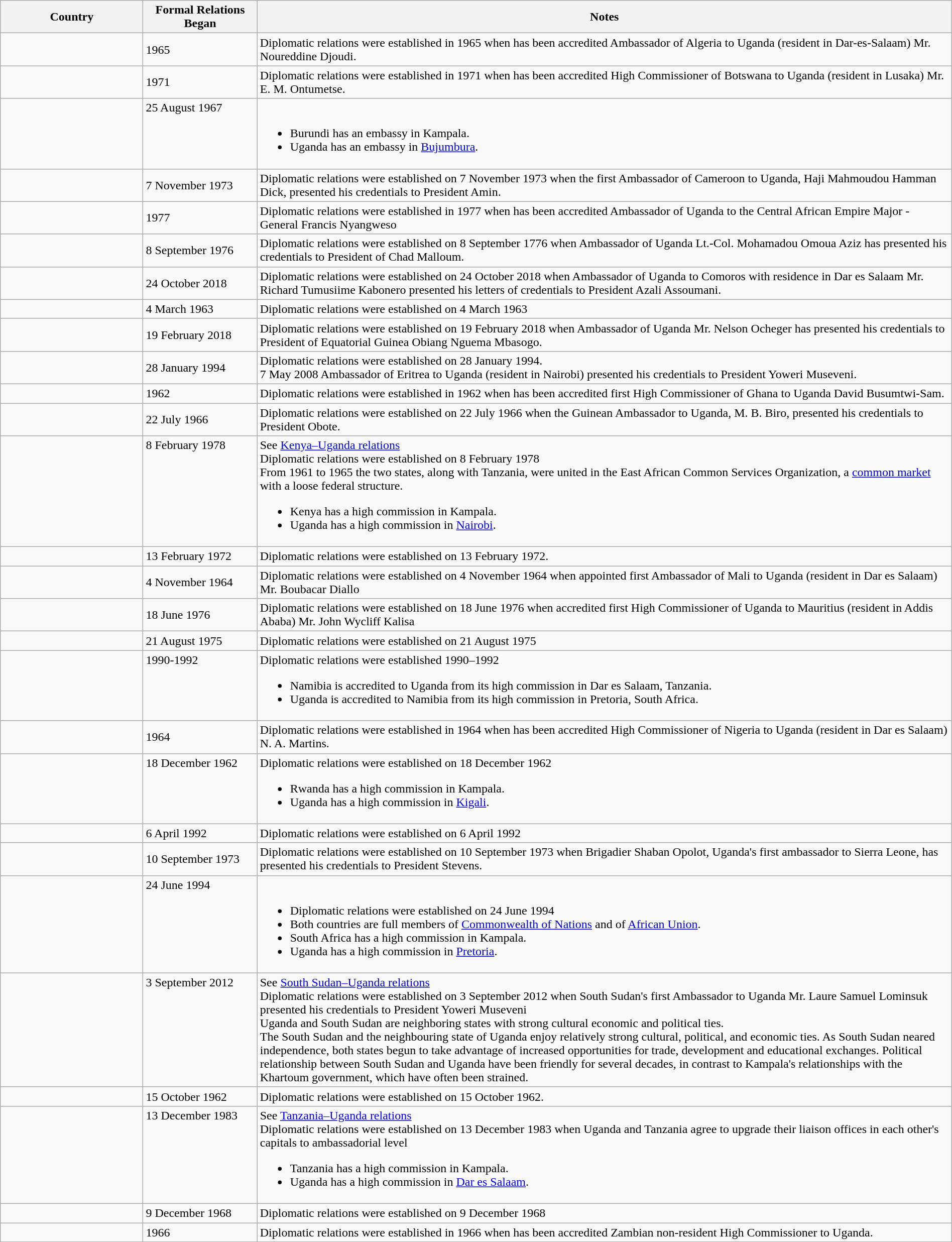<table class="wikitable sortable" style="width:100%; margin:auto;">
<tr>
<th style="width:15%;">Country</th>
<th style="width:12%;">Formal Relations Began</th>
<th>Notes</th>
</tr>
<tr>
<td></td>
<td>1965</td>
<td>Diplomatic relations were established in 1965 when has been accredited Ambassador of Algeria to Uganda (resident in Dar-es-Salaam) Mr. Noureddine Djoudi.</td>
</tr>
<tr>
<td></td>
<td>1971</td>
<td>Diplomatic relations were established in 1971 when has been accredited High Commissioner of Botswana to Uganda (resident in Lusaka) Mr. E. M. Ontumetse.</td>
</tr>
<tr valign="top">
<td></td>
<td>25 August 1967</td>
<td><br><ul><li>Burundi has an embassy in Kampala.</li><li>Uganda has an embassy in <a href='#'>Bujumbura</a>.</li></ul></td>
</tr>
<tr>
<td></td>
<td>7 November 1973</td>
<td>Diplomatic relations were established on 7 November 1973 when the first Ambassador of Cameroon to Uganda, Haji Mahmoudou Hamman Dick, presented his credentials to President Amin.</td>
</tr>
<tr>
<td></td>
<td>1977</td>
<td>Diplomatic relations were established in 1977 when has been accredited Ambassador of Uganda to the Central African Empire Major - General Francis Nyangweso</td>
</tr>
<tr>
<td></td>
<td>8 September 1976</td>
<td>Diplomatic relations were established on 8 September 1776 when Ambassador of Uganda Lt.-Col. Mohamadou Omoua Aziz has presented his credentials to President of Chad Malloum.</td>
</tr>
<tr>
<td></td>
<td>24 October 2018</td>
<td>Diplomatic relations were established on 24 October 2018 when Ambassador of Uganda to Comoros with residence in Dar es Salaam Mr. Richard Tumusiime Kabonero presented his letters of credentials to President Azali Assoumani.</td>
</tr>
<tr>
<td></td>
<td>4 March 1963</td>
<td>Diplomatic relations were established on 4 March 1963</td>
</tr>
<tr>
<td></td>
<td>19 February 2018</td>
<td>Diplomatic relations were established on 19 February 2018 when Ambassador of Uganda Mr. Nelson Ocheger has presented his credentials to President of Equatorial Guinea Obiang Nguema Mbasogo.</td>
</tr>
<tr>
<td></td>
<td>28 January 1994</td>
<td>Diplomatic relations were established on 28 January 1994.<br>7 May 2008 Ambassador of Eritrea to Uganda (resident in Nairobi) presented his credentials to President Yoweri Museveni.</td>
</tr>
<tr>
<td></td>
<td>1962</td>
<td>Diplomatic relations were established in 1962 when has been accredited first High Commissioner of Ghana to Uganda David Busumtwi-Sam.</td>
</tr>
<tr>
<td></td>
<td>22 July 1966</td>
<td>Diplomatic relations were established on 22 July 1966 when the Guinean Ambassador to Uganda, M. B. Biro, presented his credentials to President Obote.</td>
</tr>
<tr valign="top">
<td></td>
<td>8 February 1978</td>
<td>See <a href='#'>Kenya–Uganda relations</a><br>Diplomatic relations were established on 8 February 1978<br>From 1961 to 1965 the two states, along with Tanzania, were united in the East African Common Services Organization, a <a href='#'>common market</a> with a loose federal structure.<ul><li>Kenya has a high commission in Kampala.</li><li>Uganda has a high commission in <a href='#'>Nairobi</a>.</li></ul></td>
</tr>
<tr>
<td></td>
<td>13 February 1972</td>
<td>Diplomatic relations were established on 13 February 1972.</td>
</tr>
<tr>
<td></td>
<td>4 November 1964</td>
<td>Diplomatic relations were established on 4 November 1964 when appointed first Ambassador of Mali to Uganda (resident in Dar es Salaam) Mr. Boubacar Diallo</td>
</tr>
<tr>
<td></td>
<td>18 June 1976</td>
<td>Diplomatic relations were established on 18 June 1976 when accredited first High Commissioner of Uganda to Mauritius (resident in Addis Ababa) Mr. John Wycliff Kalisa</td>
</tr>
<tr>
<td></td>
<td>21 August 1975</td>
<td>Diplomatic relations were established on 21 August 1975</td>
</tr>
<tr valign="top">
<td></td>
<td>1990-1992</td>
<td>Diplomatic relations were established 1990–1992<br><ul><li>Namibia is accredited to Uganda from its high commission in Dar es Salaam, Tanzania.</li><li>Uganda is accredited to Namibia from its high commission in Pretoria, South Africa.</li></ul></td>
</tr>
<tr>
<td></td>
<td>1964</td>
<td>Diplomatic relations were established in 1964 when has been accredited High Commissioner of Nigeria to Uganda (resident in Dar es Salaam) N. A. Martins.</td>
</tr>
<tr valign="top">
<td></td>
<td>18 December 1962</td>
<td>Diplomatic relations were established on 18 December 1962<br><ul><li>Rwanda has a high commission in Kampala.</li><li>Uganda has a high commission in <a href='#'>Kigali</a>.</li></ul></td>
</tr>
<tr>
<td></td>
<td>6 April 1992</td>
<td>Diplomatic relations were established on 6 April 1992</td>
</tr>
<tr>
<td></td>
<td>10 September 1973</td>
<td>Diplomatic relations were established on 10 September 1973 when Brigadier Shaban Opolot, Uganda's first ambassador to Sierra Leone, has presented his credentials to President Stevens.</td>
</tr>
<tr valign="top">
<td></td>
<td>24 June 1994</td>
<td><br><ul><li>Diplomatic relations were established on 24 June 1994</li><li>Both countries are full members of <a href='#'>Commonwealth of Nations</a> and of <a href='#'>African Union</a>.</li><li>South Africa has a high commission in Kampala.</li><li>Uganda has a high commission in <a href='#'>Pretoria</a>.</li></ul></td>
</tr>
<tr valign="top">
<td></td>
<td>3 September 2012</td>
<td>See <a href='#'>South Sudan–Uganda relations</a><br>Diplomatic relations were established on 3 September 2012 when South Sudan's first Ambassador to Uganda Mr. Laure Samuel Lominsuk presented his credentials to President Yoweri Museveni<br>Uganda and South Sudan are neighboring states with strong cultural economic and political ties.<br>The South Sudan and the neighbouring state of Uganda enjoy relatively strong cultural, political, and economic ties. As South Sudan neared independence, both states begun to take advantage of increased opportunities for trade, development and educational exchanges.
Political relationship between South Sudan and Uganda have been friendly for several decades, in contrast to Kampala's relationships with the Khartoum government, which have often been strained.</td>
</tr>
<tr>
<td></td>
<td>15 October 1962</td>
<td>Diplomatic relations were established on 15 October 1962.</td>
</tr>
<tr valign="top">
<td></td>
<td>13 December 1983</td>
<td>See <a href='#'>Tanzania–Uganda relations</a><br>Diplomatic relations were established on 13 December 1983 when Uganda and Tanzania agree to upgrade their liaison offices in each other's capitals to ambassadorial level<ul><li>Tanzania has a high commission in Kampala.</li><li>Uganda has a high commission in <a href='#'>Dar es Salaam</a>.</li></ul></td>
</tr>
<tr>
<td></td>
<td>9 December 1968</td>
<td>Diplomatic relations were established on 9 December 1968</td>
</tr>
<tr>
<td></td>
<td>1966</td>
<td>Diplomatic relations were established in 1966 when has been accredited Zambian  non-resident High Commissioner to Uganda.</td>
</tr>
</table>
